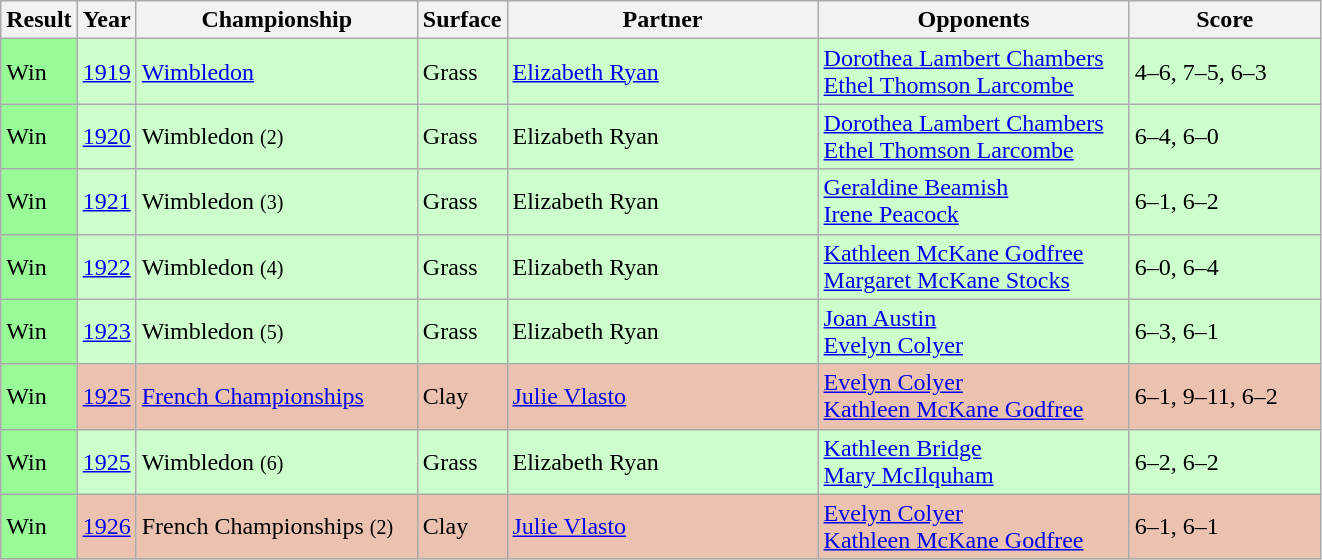<table class='sortable wikitable'>
<tr>
<th style="width:40px">Result</th>
<th style="width:30px">Year</th>
<th style="width:180px">Championship</th>
<th style="width:50px">Surface</th>
<th style="width:200px">Partner</th>
<th style="width:200px">Opponents</th>
<th style="width:120px" class="unsortable">Score</th>
</tr>
<tr style="background:#cfc;">
<td style="background:#98fb98;">Win</td>
<td><a href='#'>1919</a></td>
<td><a href='#'>Wimbledon</a></td>
<td>Grass</td>
<td> <a href='#'>Elizabeth Ryan</a></td>
<td> <a href='#'>Dorothea Lambert Chambers</a><br> <a href='#'>Ethel Thomson Larcombe</a></td>
<td>4–6, 7–5, 6–3</td>
</tr>
<tr style="background:#cfc;">
<td style="background:#98fb98;">Win</td>
<td><a href='#'>1920</a></td>
<td>Wimbledon <small>(2)</small></td>
<td>Grass</td>
<td> Elizabeth Ryan</td>
<td> <a href='#'>Dorothea Lambert Chambers</a><br> <a href='#'>Ethel Thomson Larcombe</a></td>
<td>6–4, 6–0</td>
</tr>
<tr style="background:#cfc;">
<td style="background:#98fb98;">Win</td>
<td><a href='#'>1921</a></td>
<td>Wimbledon <small>(3)</small></td>
<td>Grass</td>
<td> Elizabeth Ryan</td>
<td> <a href='#'>Geraldine Beamish</a><br> <a href='#'>Irene Peacock</a></td>
<td>6–1, 6–2</td>
</tr>
<tr style="background:#cfc;">
<td style="background:#98fb98;">Win</td>
<td><a href='#'>1922</a></td>
<td>Wimbledon <small>(4)</small></td>
<td>Grass</td>
<td> Elizabeth Ryan</td>
<td> <a href='#'>Kathleen McKane Godfree</a><br> <a href='#'>Margaret McKane Stocks</a></td>
<td>6–0, 6–4</td>
</tr>
<tr style="background:#cfc;">
<td style="background:#98fb98;">Win</td>
<td><a href='#'>1923</a></td>
<td>Wimbledon <small>(5)</small></td>
<td>Grass</td>
<td> Elizabeth Ryan</td>
<td> <a href='#'>Joan Austin</a><br> <a href='#'>Evelyn Colyer</a></td>
<td>6–3, 6–1</td>
</tr>
<tr style="background:#ebc2af;">
<td style="background:#98fb98;">Win</td>
<td><a href='#'>1925</a></td>
<td><a href='#'>French Championships</a></td>
<td>Clay</td>
<td> <a href='#'>Julie Vlasto</a></td>
<td> <a href='#'>Evelyn Colyer</a><br> <a href='#'>Kathleen McKane Godfree</a></td>
<td>6–1, 9–11, 6–2</td>
</tr>
<tr style="background:#cfc;">
<td style="background:#98fb98;">Win</td>
<td><a href='#'>1925</a></td>
<td>Wimbledon <small>(6)</small></td>
<td>Grass</td>
<td> Elizabeth Ryan</td>
<td> <a href='#'>Kathleen Bridge</a><br> <a href='#'>Mary McIlquham</a></td>
<td>6–2, 6–2</td>
</tr>
<tr style="background:#ebc2af;">
<td style="background:#98fb98;">Win</td>
<td><a href='#'>1926</a></td>
<td>French Championships <small>(2)</small></td>
<td>Clay</td>
<td> <a href='#'>Julie Vlasto</a></td>
<td> <a href='#'>Evelyn Colyer</a><br> <a href='#'>Kathleen McKane Godfree</a></td>
<td>6–1, 6–1</td>
</tr>
</table>
